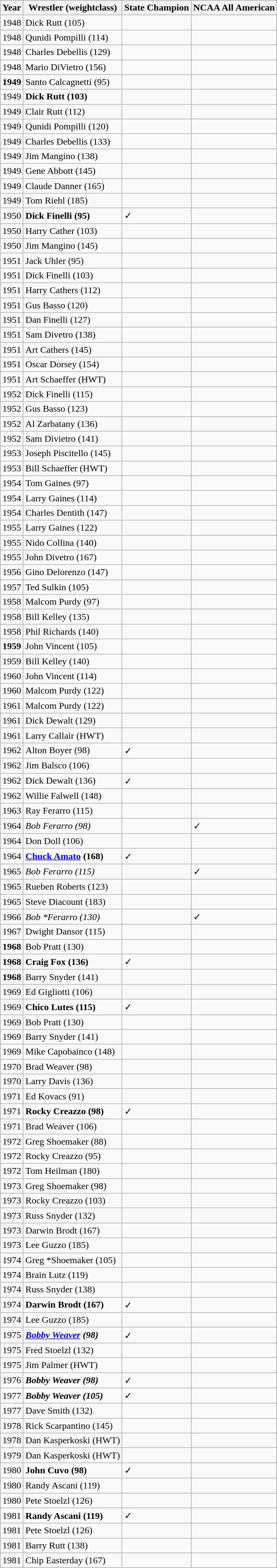<table class="wikitable">
<tr>
<th>Year</th>
<th>Wrestler (weightclass)</th>
<th>State Champion</th>
<th>NCAA All American</th>
</tr>
<tr>
<td>1948</td>
<td>Dick Rutt (105)</td>
<td></td>
<td></td>
</tr>
<tr>
<td>1948</td>
<td>Qunidi Pompilli (114)</td>
<td></td>
<td></td>
</tr>
<tr>
<td>1948</td>
<td>Charles Debellis (129)</td>
<td></td>
<td></td>
</tr>
<tr>
<td>1948</td>
<td>Mario DiVietro (156)</td>
<td></td>
<td></td>
</tr>
<tr>
<td><strong>1949</strong></td>
<td>Santo Calcagnetti (95)</td>
<td></td>
<td></td>
</tr>
<tr>
<td>1949</td>
<td><strong>Dick Rutt (103)</strong></td>
<td></td>
<td></td>
</tr>
<tr>
<td>1949</td>
<td>Clair Rutt (112)</td>
<td></td>
<td></td>
</tr>
<tr>
<td>1949</td>
<td>Qunidi Pompilli (120)</td>
<td></td>
<td></td>
</tr>
<tr>
<td>1949</td>
<td>Charles Debellis (133)</td>
<td></td>
<td></td>
</tr>
<tr>
<td>1949</td>
<td>Jim Mangino (138)</td>
<td></td>
<td></td>
</tr>
<tr>
<td>1949</td>
<td>Gene Abbott (145)</td>
<td></td>
<td></td>
</tr>
<tr>
<td>1949</td>
<td>Claude Danner (165)</td>
<td></td>
<td></td>
</tr>
<tr>
<td>1949</td>
<td>Tom Riehl (185)</td>
<td></td>
<td></td>
</tr>
<tr>
<td>1950</td>
<td><strong>Dick Finelli (95)</strong></td>
<td>✓</td>
<td></td>
</tr>
<tr>
<td>1950</td>
<td>Harry Cather (103)</td>
<td></td>
<td></td>
</tr>
<tr>
<td>1950</td>
<td>Jim Mangino (145)</td>
<td></td>
<td></td>
</tr>
<tr>
<td>1951</td>
<td>Jack Uhler (95)</td>
<td></td>
<td></td>
</tr>
<tr>
<td>1951</td>
<td>Dick Finelli (103)</td>
<td></td>
<td></td>
</tr>
<tr>
<td>1951</td>
<td>Harry Cathers (112)</td>
<td></td>
<td></td>
</tr>
<tr>
<td>1951</td>
<td>Gus Basso (120)</td>
<td></td>
<td></td>
</tr>
<tr>
<td>1951</td>
<td>Dan Finelli (127)</td>
<td></td>
<td></td>
</tr>
<tr>
<td>1951</td>
<td>Sam Divetro (138)</td>
<td></td>
<td></td>
</tr>
<tr>
<td>1951</td>
<td>Art Cathers (145)</td>
<td></td>
<td></td>
</tr>
<tr>
<td>1951</td>
<td>Oscar Dorsey (154)</td>
<td></td>
<td></td>
</tr>
<tr>
<td>1951</td>
<td>Art Schaeffer (HWT)</td>
<td></td>
<td></td>
</tr>
<tr>
<td>1952</td>
<td>Dick Finelli (115)</td>
<td></td>
<td></td>
</tr>
<tr>
<td>1952</td>
<td>Gus Basso (123)</td>
<td></td>
<td></td>
</tr>
<tr>
<td>1952</td>
<td>Al Zarbatany (136)</td>
<td></td>
<td></td>
</tr>
<tr>
<td>1952</td>
<td>Sam Divietro (141)</td>
<td></td>
<td></td>
</tr>
<tr>
<td>1953</td>
<td>Joseph Piscitello (145)</td>
<td></td>
<td></td>
</tr>
<tr>
<td>1953</td>
<td>Bill Schaeffer (HWT)</td>
<td></td>
<td></td>
</tr>
<tr>
<td>1954</td>
<td>Tom Gaines (97)</td>
<td></td>
<td></td>
</tr>
<tr>
<td>1954</td>
<td>Larry Gaines (114)</td>
<td></td>
<td></td>
</tr>
<tr>
<td>1954</td>
<td>Charles Dentith (147)</td>
<td></td>
<td></td>
</tr>
<tr>
<td>1955</td>
<td>Larry Gaines (122)</td>
<td></td>
<td></td>
</tr>
<tr>
<td>1955</td>
<td>Nido Collina (140)</td>
<td></td>
<td></td>
</tr>
<tr>
<td>1955</td>
<td>John Divetro (167)</td>
<td></td>
<td></td>
</tr>
<tr>
<td>1956</td>
<td>Gino Delorenzo (147)</td>
<td></td>
<td></td>
</tr>
<tr>
<td>1957</td>
<td>Ted Sulkin (105)</td>
<td></td>
<td></td>
</tr>
<tr>
<td>1958</td>
<td>Malcom Purdy (97)</td>
<td></td>
<td></td>
</tr>
<tr>
<td>1958</td>
<td>Bill Kelley (135)</td>
<td></td>
<td></td>
</tr>
<tr>
<td>1958</td>
<td>Phil Richards (140)</td>
<td></td>
<td></td>
</tr>
<tr>
<td><strong>1959</strong></td>
<td>John Vincent (105)</td>
<td></td>
<td></td>
</tr>
<tr>
<td>1959</td>
<td>Bill Kelley (140)</td>
<td></td>
<td></td>
</tr>
<tr>
<td>1960</td>
<td>John Vincent (114)</td>
<td></td>
<td></td>
</tr>
<tr>
<td>1960</td>
<td>Malcom Purdy (122)</td>
<td></td>
<td></td>
</tr>
<tr>
<td>1961</td>
<td>Malcom Purdy (122)</td>
<td></td>
<td></td>
</tr>
<tr>
<td>1961</td>
<td>Dick Dewalt (129)</td>
<td></td>
<td></td>
</tr>
<tr>
<td>1961</td>
<td>Larry Callair (HWT)</td>
<td></td>
<td></td>
</tr>
<tr>
<td>1962</td>
<td>Alton Boyer (98)</td>
<td>✓</td>
<td></td>
</tr>
<tr>
<td>1962</td>
<td>Jim Balsco (106)</td>
<td></td>
<td></td>
</tr>
<tr>
<td>1962</td>
<td>Dick Dewalt (136)</td>
<td>✓</td>
<td></td>
</tr>
<tr>
<td>1962</td>
<td>Willie Falwell (148)</td>
<td></td>
<td></td>
</tr>
<tr>
<td>1963</td>
<td>Ray Ferarro (115)</td>
<td></td>
<td></td>
</tr>
<tr>
<td>1964</td>
<td><em>Bob Ferarro (98)</em></td>
<td></td>
<td>✓</td>
</tr>
<tr>
<td>1964</td>
<td>Don Doll (106)</td>
<td></td>
<td></td>
</tr>
<tr>
<td>1964</td>
<td><strong><a href='#'>Chuck Amato</a> (168)</strong></td>
<td>✓</td>
<td></td>
</tr>
<tr>
<td>1965</td>
<td><em>Bob Ferarro (115)</em></td>
<td></td>
<td>✓</td>
</tr>
<tr>
<td>1965</td>
<td>Rueben Roberts (123)</td>
<td></td>
<td></td>
</tr>
<tr>
<td>1965</td>
<td>Steve Diacount (183)</td>
<td></td>
<td></td>
</tr>
<tr>
<td>1966</td>
<td><em>Bob *Ferarro (130)</em></td>
<td></td>
<td>✓</td>
</tr>
<tr>
<td>1967</td>
<td>Dwight Dansor (115)</td>
<td></td>
<td></td>
</tr>
<tr>
<td><strong>1968</strong></td>
<td>Bob Pratt (130)</td>
<td></td>
<td></td>
</tr>
<tr>
<td><strong>1968</strong></td>
<td><strong>Craig Fox (136)</strong></td>
<td>✓</td>
<td></td>
</tr>
<tr>
<td><strong>1968</strong></td>
<td>Barry Snyder (141)</td>
<td></td>
<td></td>
</tr>
<tr>
<td>1969</td>
<td>Ed Gigliotti (106)</td>
<td></td>
<td></td>
</tr>
<tr>
<td>1969</td>
<td><strong>Chico Lutes (115)</strong></td>
<td>✓</td>
<td></td>
</tr>
<tr>
<td>1969</td>
<td>Bob Pratt (130)</td>
<td></td>
<td></td>
</tr>
<tr>
<td>1969</td>
<td>Barry Snyder (141)</td>
<td></td>
<td></td>
</tr>
<tr>
<td>1969</td>
<td>Mike Capobainco (148)</td>
<td></td>
<td></td>
</tr>
<tr>
<td>1970</td>
<td>Brad Weaver (98)</td>
<td></td>
<td></td>
</tr>
<tr>
<td>1970</td>
<td>Larry Davis (136)</td>
<td></td>
<td></td>
</tr>
<tr>
<td>1971</td>
<td>Ed Kovacs (91)</td>
<td></td>
<td></td>
</tr>
<tr>
<td>1971</td>
<td><strong>Rocky Creazzo (98)</strong></td>
<td>✓</td>
<td></td>
</tr>
<tr>
<td>1971</td>
<td>Brad Weaver (106)</td>
<td></td>
</tr>
<tr>
<td>1972</td>
<td>Greg Shoemaker (88)</td>
<td></td>
<td></td>
</tr>
<tr>
<td>1972</td>
<td>Rocky Creazzo (95)</td>
<td></td>
<td></td>
</tr>
<tr>
<td>1972</td>
<td>Tom  Heilman (180)</td>
<td></td>
<td></td>
</tr>
<tr>
<td>1973</td>
<td>Greg Shoemaker (98)</td>
<td></td>
<td></td>
</tr>
<tr>
<td>1973</td>
<td>Rocky Creazzo (103)</td>
<td></td>
<td></td>
</tr>
<tr>
<td>1973</td>
<td>Russ Snyder (132)</td>
<td></td>
<td></td>
</tr>
<tr>
<td>1973</td>
<td>Darwin Brodt (167)</td>
<td></td>
<td></td>
</tr>
<tr>
<td>1973</td>
<td>Lee Guzzo (185)</td>
<td></td>
<td></td>
</tr>
<tr>
<td>1974</td>
<td>Greg *Shoemaker (105)</td>
<td></td>
<td></td>
</tr>
<tr>
<td>1974</td>
<td>Brain Lutz (119)</td>
<td></td>
<td></td>
</tr>
<tr>
<td>1974</td>
<td>Russ Snyder (138)</td>
<td></td>
<td></td>
</tr>
<tr>
<td>1974</td>
<td><strong>Darwin Brodt (167)</strong></td>
<td>✓</td>
<td></td>
</tr>
<tr>
<td>1974</td>
<td>Lee Guzzo (185)</td>
<td></td>
<td></td>
</tr>
<tr>
<td>1975</td>
<td><strong><em><a href='#'>Bobby Weaver</a> (98)</em></strong></td>
<td>✓</td>
<td></td>
</tr>
<tr>
<td>1975</td>
<td>Fred Stoelzl (132)</td>
<td></td>
<td></td>
</tr>
<tr>
<td>1975</td>
<td>Jim Palmer (HWT)</td>
<td></td>
<td></td>
</tr>
<tr>
<td>1976</td>
<td><strong><em>Bobby Weaver (98)</em></strong></td>
<td>✓</td>
<td></td>
</tr>
<tr>
<td>1977</td>
<td><strong><em>Bobby Weaver (105)</em></strong></td>
<td>✓</td>
<td></td>
</tr>
<tr>
<td>1977</td>
<td>Dave Smith (132)</td>
<td></td>
<td></td>
</tr>
<tr>
<td>1978</td>
<td>Rick Scarpantino (145)</td>
<td></td>
<td></td>
</tr>
<tr>
<td>1978</td>
<td>Dan Kasperkoski (HWT)</td>
<td></td>
<td></td>
</tr>
<tr>
<td>1979</td>
<td>Dan Kasperkoski (HWT)</td>
<td></td>
<td></td>
</tr>
<tr>
<td>1980</td>
<td><strong>John Cuvo (98)</strong></td>
<td>✓</td>
<td></td>
</tr>
<tr>
<td>1980</td>
<td>Randy Ascani (119)</td>
<td></td>
<td></td>
</tr>
<tr>
<td>1980</td>
<td>Pete Stoelzl (126)</td>
<td></td>
<td></td>
</tr>
<tr>
<td>1981</td>
<td><strong>Randy Ascani (119)</strong></td>
<td>✓</td>
<td></td>
</tr>
<tr>
<td>1981</td>
<td>Pete Stoelzl (126)</td>
<td></td>
<td></td>
</tr>
<tr>
<td>1981</td>
<td>Barry Rutt (138)</td>
<td></td>
<td></td>
</tr>
<tr>
<td>1981</td>
<td>Chip Easterday (167)</td>
<td></td>
<td></td>
</tr>
</table>
